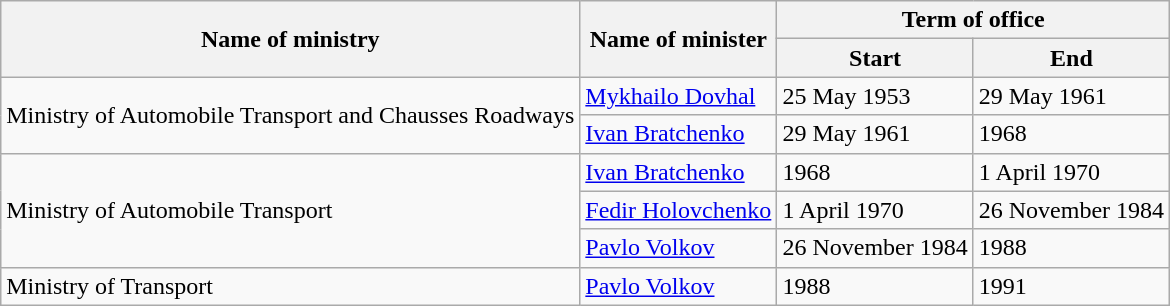<table class="wikitable">
<tr>
<th rowspan="2">Name of ministry</th>
<th rowspan="2">Name of minister</th>
<th colspan="2">Term of office</th>
</tr>
<tr>
<th>Start</th>
<th>End</th>
</tr>
<tr>
<td rowspan="2">Ministry of Automobile Transport and Chausses Roadways</td>
<td><a href='#'>Mykhailo Dovhal</a></td>
<td>25 May 1953</td>
<td>29 May 1961</td>
</tr>
<tr>
<td><a href='#'>Ivan Bratchenko</a></td>
<td>29 May 1961</td>
<td>1968</td>
</tr>
<tr>
<td rowspan="3">Ministry of Automobile Transport</td>
<td><a href='#'>Ivan Bratchenko</a></td>
<td>1968</td>
<td>1 April 1970</td>
</tr>
<tr>
<td><a href='#'>Fedir Holovchenko</a></td>
<td>1 April 1970</td>
<td>26 November 1984</td>
</tr>
<tr>
<td><a href='#'>Pavlo Volkov</a></td>
<td>26 November 1984</td>
<td>1988</td>
</tr>
<tr>
<td>Ministry of Transport</td>
<td><a href='#'>Pavlo Volkov</a></td>
<td>1988</td>
<td>1991</td>
</tr>
</table>
